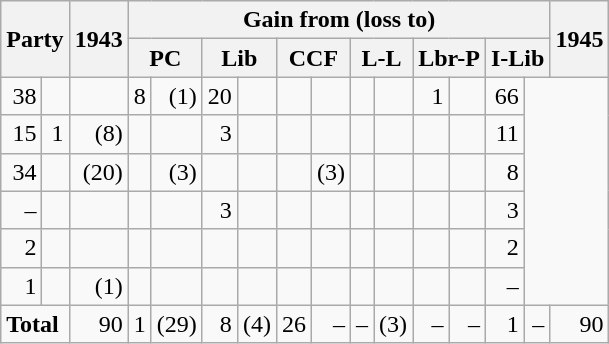<table class="wikitable" style="text-align:right">
<tr>
<th rowspan="2" colspan="2">Party</th>
<th rowspan="2" style="width:1em;">1943</th>
<th colspan="12">Gain from (loss to)</th>
<th rowspan="2" style="width:1em;">1945</th>
</tr>
<tr>
<th colspan="2">PC</th>
<th colspan="2">Lib</th>
<th colspan="2">CCF</th>
<th colspan="2">L-L</th>
<th colspan="2">Lbr-P</th>
<th colspan="2">I-Lib</th>
</tr>
<tr>
<td>38</td>
<td></td>
<td></td>
<td>8</td>
<td>(1)</td>
<td>20</td>
<td></td>
<td></td>
<td></td>
<td></td>
<td></td>
<td>1</td>
<td></td>
<td>66</td>
</tr>
<tr>
<td>15</td>
<td>1</td>
<td>(8)</td>
<td></td>
<td></td>
<td>3</td>
<td></td>
<td></td>
<td></td>
<td></td>
<td></td>
<td></td>
<td></td>
<td>11</td>
</tr>
<tr>
<td>34</td>
<td></td>
<td>(20)</td>
<td></td>
<td>(3)</td>
<td></td>
<td></td>
<td></td>
<td>(3)</td>
<td></td>
<td></td>
<td></td>
<td></td>
<td>8</td>
</tr>
<tr>
<td>–</td>
<td></td>
<td></td>
<td></td>
<td></td>
<td>3</td>
<td></td>
<td></td>
<td></td>
<td></td>
<td></td>
<td></td>
<td></td>
<td>3</td>
</tr>
<tr>
<td>2</td>
<td></td>
<td></td>
<td></td>
<td></td>
<td></td>
<td></td>
<td></td>
<td></td>
<td></td>
<td></td>
<td></td>
<td></td>
<td>2</td>
</tr>
<tr>
<td>1</td>
<td></td>
<td>(1)</td>
<td></td>
<td></td>
<td></td>
<td></td>
<td></td>
<td></td>
<td></td>
<td></td>
<td></td>
<td></td>
<td>–</td>
</tr>
<tr>
<td colspan="2" style="text-align:left;"><strong>Total</strong></td>
<td>90</td>
<td>1</td>
<td>(29)</td>
<td>8</td>
<td>(4)</td>
<td>26</td>
<td>–</td>
<td>–</td>
<td>(3)</td>
<td>–</td>
<td>–</td>
<td>1</td>
<td>–</td>
<td>90</td>
</tr>
</table>
